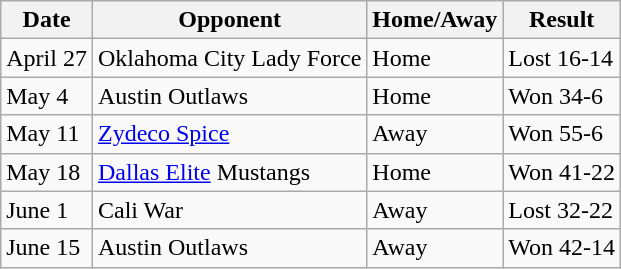<table class="wikitable">
<tr>
<th>Date</th>
<th>Opponent</th>
<th>Home/Away</th>
<th>Result</th>
</tr>
<tr>
<td>April 27</td>
<td>Oklahoma City Lady Force</td>
<td>Home</td>
<td>Lost 16-14</td>
</tr>
<tr>
<td>May 4</td>
<td>Austin Outlaws</td>
<td>Home</td>
<td>Won 34-6</td>
</tr>
<tr>
<td>May 11</td>
<td><a href='#'>Zydeco Spice</a></td>
<td>Away</td>
<td>Won 55-6</td>
</tr>
<tr>
<td>May 18</td>
<td><a href='#'>Dallas Elite</a> Mustangs</td>
<td>Home</td>
<td>Won 41-22</td>
</tr>
<tr>
<td>June 1</td>
<td>Cali War</td>
<td>Away</td>
<td>Lost 32-22</td>
</tr>
<tr>
<td>June 15</td>
<td>Austin Outlaws</td>
<td>Away</td>
<td>Won 42-14</td>
</tr>
</table>
